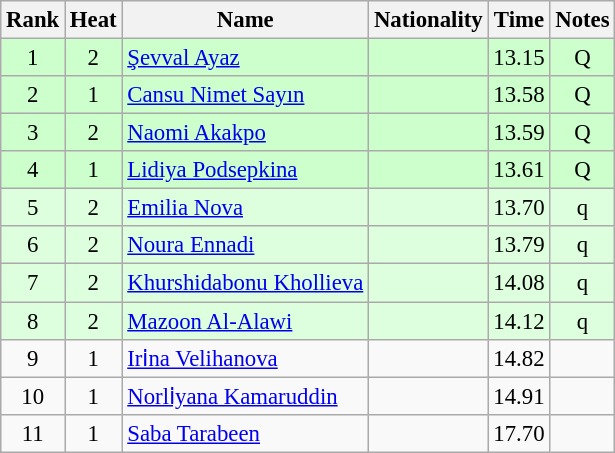<table class="wikitable sortable" style="text-align:center;font-size:95%">
<tr>
<th>Rank</th>
<th>Heat</th>
<th>Name</th>
<th>Nationality</th>
<th>Time</th>
<th>Notes</th>
</tr>
<tr bgcolor=ccffcc>
<td>1</td>
<td>2</td>
<td align=left><a href='#'>Şevval Ayaz</a></td>
<td align=left></td>
<td>13.15</td>
<td>Q</td>
</tr>
<tr bgcolor=ccffcc>
<td>2</td>
<td>1</td>
<td align=left><a href='#'>Cansu Nimet Sayın</a></td>
<td align=left></td>
<td>13.58</td>
<td>Q</td>
</tr>
<tr bgcolor=ccffcc>
<td>3</td>
<td>2</td>
<td align=left><a href='#'>Naomi Akakpo</a></td>
<td align=left></td>
<td>13.59</td>
<td>Q</td>
</tr>
<tr bgcolor=ccffcc>
<td>4</td>
<td>1</td>
<td align=left><a href='#'>Lidiya Podsepkina</a></td>
<td align=left></td>
<td>13.61</td>
<td>Q</td>
</tr>
<tr bgcolor=ddffdd>
<td>5</td>
<td>2</td>
<td align=left><a href='#'>Emilia Nova</a></td>
<td align=left></td>
<td>13.70</td>
<td>q</td>
</tr>
<tr bgcolor=ddffdd>
<td>6</td>
<td>2</td>
<td align=left><a href='#'>Noura Ennadi</a></td>
<td align=left></td>
<td>13.79</td>
<td>q</td>
</tr>
<tr bgcolor=ddffdd>
<td>7</td>
<td>2</td>
<td align=left><a href='#'>Khurshidabonu Khollieva</a></td>
<td align=left></td>
<td>14.08</td>
<td>q</td>
</tr>
<tr bgcolor=ddffdd>
<td>8</td>
<td>2</td>
<td align=left><a href='#'>Mazoon Al-Alawi</a></td>
<td align=left></td>
<td>14.12</td>
<td>q</td>
</tr>
<tr>
<td>9</td>
<td>1</td>
<td align=left><a href='#'>Iri̇na Velihanova</a></td>
<td align=left></td>
<td>14.82</td>
<td></td>
</tr>
<tr>
<td>10</td>
<td>1</td>
<td align=left><a href='#'>Norli̇yana Kamaruddin</a></td>
<td align=left></td>
<td>14.91</td>
<td></td>
</tr>
<tr>
<td>11</td>
<td>1</td>
<td align=left><a href='#'>Saba Tarabeen</a></td>
<td align=left></td>
<td>17.70</td>
<td></td>
</tr>
</table>
